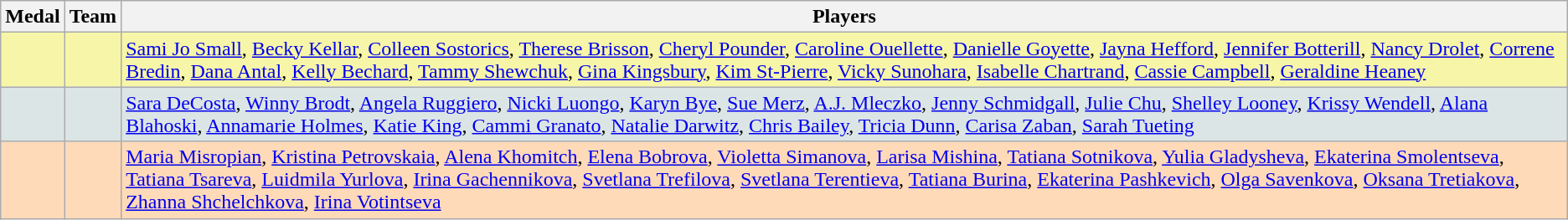<table class="wikitable">
<tr>
<th>Medal</th>
<th>Team</th>
<th>Players</th>
</tr>
<tr style="background-color:#F7F6A8">
<td style="text-align:center;"></td>
<td style="white-space:nowrap;"></td>
<td><a href='#'>Sami Jo Small</a>, <a href='#'>Becky Kellar</a>, <a href='#'>Colleen Sostorics</a>, <a href='#'>Therese Brisson</a>, <a href='#'>Cheryl Pounder</a>, <a href='#'>Caroline Ouellette</a>, <a href='#'>Danielle Goyette</a>, <a href='#'>Jayna Hefford</a>, <a href='#'>Jennifer Botterill</a>, <a href='#'>Nancy Drolet</a>, <a href='#'>Correne Bredin</a>, <a href='#'>Dana Antal</a>, <a href='#'>Kelly Bechard</a>, <a href='#'>Tammy Shewchuk</a>, <a href='#'>Gina Kingsbury</a>, <a href='#'>Kim St-Pierre</a>, <a href='#'>Vicky Sunohara</a>, <a href='#'>Isabelle Chartrand</a>, <a href='#'>Cassie Campbell</a>, <a href='#'>Geraldine Heaney</a></td>
</tr>
<tr style="background-color:#DCE5E5">
<td style="text-align:center;"></td>
<td style="white-space:nowrap;"></td>
<td><a href='#'>Sara DeCosta</a>, <a href='#'>Winny Brodt</a>, <a href='#'>Angela Ruggiero</a>, <a href='#'>Nicki Luongo</a>, <a href='#'>Karyn Bye</a>, <a href='#'>Sue Merz</a>, <a href='#'>A.J. Mleczko</a>, <a href='#'>Jenny Schmidgall</a>, <a href='#'>Julie Chu</a>, <a href='#'>Shelley Looney</a>, <a href='#'>Krissy Wendell</a>, <a href='#'>Alana Blahoski</a>, <a href='#'>Annamarie Holmes</a>, <a href='#'>Katie King</a>, <a href='#'>Cammi Granato</a>, <a href='#'>Natalie Darwitz</a>, <a href='#'>Chris Bailey</a>, <a href='#'>Tricia Dunn</a>, <a href='#'>Carisa Zaban</a>, <a href='#'>Sarah Tueting</a></td>
</tr>
<tr style="background-color:#FFDAB9">
<td style="text-align:center;"></td>
<td style="white-space:nowrap;"></td>
<td><a href='#'>Maria Misropian</a>, <a href='#'>Kristina Petrovskaia</a>, <a href='#'>Alena Khomitch</a>, <a href='#'>Elena Bobrova</a>, <a href='#'>Violetta Simanova</a>, <a href='#'>Larisa Mishina</a>, <a href='#'>Tatiana Sotnikova</a>, <a href='#'>Yulia Gladysheva</a>, <a href='#'>Ekaterina Smolentseva</a>, <a href='#'>Tatiana Tsareva</a>, <a href='#'>Luidmila Yurlova</a>, <a href='#'>Irina Gachennikova</a>, <a href='#'>Svetlana Trefilova</a>, <a href='#'>Svetlana Terentieva</a>, <a href='#'>Tatiana Burina</a>, <a href='#'>Ekaterina Pashkevich</a>, <a href='#'>Olga Savenkova</a>, <a href='#'>Oksana Tretiakova</a>, <a href='#'>Zhanna Shchelchkova</a>, <a href='#'>Irina Votintseva</a></td>
</tr>
</table>
